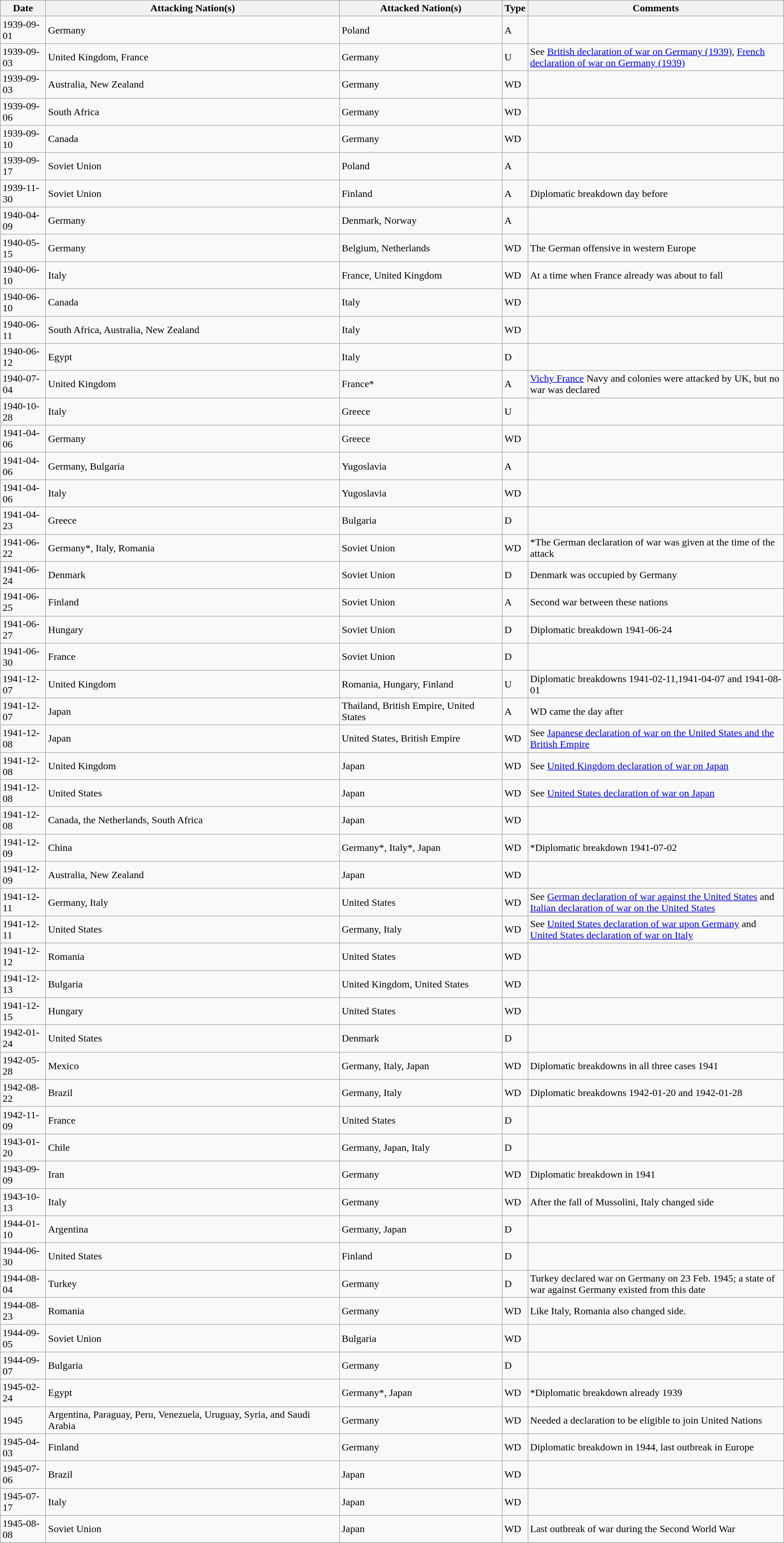<table class="wikitable sortable">
<tr>
<th width=65px>Date</th>
<th>Attacking Nation(s)</th>
<th>Attacked Nation(s)</th>
<th>Type</th>
<th width=400px>Comments</th>
</tr>
<tr>
<td>1939-09-01</td>
<td>Germany</td>
<td>Poland</td>
<td>A</td>
<td></td>
</tr>
<tr>
<td>1939-09-03</td>
<td>United Kingdom, France</td>
<td>Germany</td>
<td>U</td>
<td>See <a href='#'>British declaration of war on Germany (1939)</a>, <a href='#'>French declaration of war on Germany (1939)</a></td>
</tr>
<tr>
<td>1939-09-03</td>
<td>Australia, New Zealand</td>
<td>Germany</td>
<td>WD</td>
<td></td>
</tr>
<tr>
<td>1939-09-06</td>
<td>South Africa</td>
<td>Germany</td>
<td>WD</td>
<td></td>
</tr>
<tr>
<td>1939-09-10</td>
<td>Canada</td>
<td>Germany</td>
<td>WD</td>
<td></td>
</tr>
<tr>
<td>1939-09-17</td>
<td>Soviet Union</td>
<td>Poland</td>
<td>A</td>
<td></td>
</tr>
<tr>
<td>1939-11-30</td>
<td>Soviet Union</td>
<td>Finland</td>
<td>A</td>
<td>Diplomatic breakdown day before</td>
</tr>
<tr>
<td>1940-04-09</td>
<td>Germany</td>
<td>Denmark, Norway</td>
<td>A</td>
<td></td>
</tr>
<tr>
<td>1940-05-15</td>
<td>Germany</td>
<td>Belgium, Netherlands</td>
<td>WD</td>
<td>The German offensive in western Europe</td>
</tr>
<tr>
<td>1940-06-10</td>
<td>Italy</td>
<td>France, United Kingdom</td>
<td>WD</td>
<td>At a time when France already was about to fall</td>
</tr>
<tr>
<td>1940-06-10</td>
<td>Canada</td>
<td>Italy</td>
<td>WD</td>
<td></td>
</tr>
<tr>
<td>1940-06-11</td>
<td>South Africa, Australia, New Zealand</td>
<td>Italy</td>
<td>WD</td>
<td></td>
</tr>
<tr>
<td>1940-06-12</td>
<td>Egypt</td>
<td>Italy</td>
<td>D</td>
<td></td>
</tr>
<tr>
<td>1940-07-04</td>
<td>United Kingdom</td>
<td>France*</td>
<td>A</td>
<td><a href='#'>Vichy France</a> Navy and colonies were attacked by UK, but no war was declared</td>
</tr>
<tr>
<td>1940-10-28</td>
<td>Italy</td>
<td>Greece</td>
<td>U</td>
<td></td>
</tr>
<tr>
<td>1941-04-06</td>
<td>Germany</td>
<td>Greece</td>
<td>WD</td>
<td></td>
</tr>
<tr>
<td>1941-04-06</td>
<td>Germany, Bulgaria</td>
<td>Yugoslavia</td>
<td>A</td>
<td></td>
</tr>
<tr>
<td>1941-04-06</td>
<td>Italy</td>
<td>Yugoslavia</td>
<td>WD</td>
<td></td>
</tr>
<tr>
<td>1941-04-23</td>
<td>Greece</td>
<td>Bulgaria</td>
<td>D</td>
<td></td>
</tr>
<tr>
<td>1941-06-22</td>
<td>Germany*, Italy, Romania</td>
<td>Soviet Union</td>
<td>WD</td>
<td>*The German declaration of war was given at the time of the attack</td>
</tr>
<tr>
<td>1941-06-24</td>
<td>Denmark</td>
<td>Soviet Union</td>
<td>D</td>
<td>Denmark was occupied by Germany</td>
</tr>
<tr>
<td>1941-06-25</td>
<td>Finland</td>
<td>Soviet Union</td>
<td>A</td>
<td>Second war between these nations</td>
</tr>
<tr>
<td>1941-06-27</td>
<td>Hungary</td>
<td>Soviet Union</td>
<td>D</td>
<td>Diplomatic breakdown 1941-06-24</td>
</tr>
<tr>
<td>1941-06-30</td>
<td>France</td>
<td>Soviet Union</td>
<td>D</td>
<td></td>
</tr>
<tr>
<td>1941-12-07</td>
<td>United Kingdom</td>
<td>Romania, Hungary, Finland</td>
<td>U</td>
<td>Diplomatic breakdowns 1941-02-11,1941-04-07 and 1941-08-01</td>
</tr>
<tr>
<td>1941-12-07</td>
<td>Japan</td>
<td>Thailand, British Empire, United States</td>
<td>A</td>
<td>WD came the day after</td>
</tr>
<tr>
<td>1941-12-08</td>
<td>Japan</td>
<td>United States, British Empire</td>
<td>WD</td>
<td>See <a href='#'>Japanese declaration of war on the United States and the British Empire</a></td>
</tr>
<tr>
<td>1941-12-08</td>
<td>United Kingdom</td>
<td>Japan</td>
<td>WD</td>
<td>See <a href='#'>United Kingdom declaration of war on Japan</a></td>
</tr>
<tr>
<td>1941-12-08</td>
<td>United States</td>
<td>Japan</td>
<td>WD</td>
<td>See <a href='#'>United States declaration of war on Japan</a></td>
</tr>
<tr>
<td>1941-12-08</td>
<td>Canada, the Netherlands, South Africa</td>
<td>Japan</td>
<td>WD</td>
<td></td>
</tr>
<tr>
<td>1941-12-09</td>
<td>China</td>
<td>Germany*, Italy*, Japan</td>
<td>WD</td>
<td>*Diplomatic breakdown 1941-07-02</td>
</tr>
<tr>
<td>1941-12-09</td>
<td>Australia, New Zealand</td>
<td>Japan</td>
<td>WD</td>
<td></td>
</tr>
<tr>
<td>1941-12-11</td>
<td>Germany, Italy</td>
<td>United States</td>
<td>WD</td>
<td>See <a href='#'>German declaration of war against the United States</a> and <a href='#'>Italian declaration of war on the United States</a></td>
</tr>
<tr>
<td>1941-12-11</td>
<td>United States</td>
<td>Germany, Italy</td>
<td>WD</td>
<td>See <a href='#'>United States declaration of war upon Germany</a> and <a href='#'>United States declaration of war on Italy</a></td>
</tr>
<tr>
<td>1941-12-12</td>
<td>Romania</td>
<td>United States</td>
<td>WD</td>
<td></td>
</tr>
<tr>
<td>1941-12-13</td>
<td>Bulgaria</td>
<td>United Kingdom, United States</td>
<td>WD</td>
<td></td>
</tr>
<tr>
<td>1941-12-15</td>
<td>Hungary</td>
<td>United States</td>
<td>WD</td>
<td></td>
</tr>
<tr>
<td>1942-01-24</td>
<td>United States</td>
<td>Denmark</td>
<td>D</td>
<td></td>
</tr>
<tr>
<td>1942-05-28</td>
<td>Mexico</td>
<td>Germany, Italy, Japan</td>
<td>WD</td>
<td>Diplomatic breakdowns in all three cases 1941</td>
</tr>
<tr>
<td>1942-08-22</td>
<td>Brazil</td>
<td>Germany, Italy</td>
<td>WD</td>
<td>Diplomatic breakdowns 1942-01-20 and 1942-01-28</td>
</tr>
<tr>
<td>1942-11-09</td>
<td>France</td>
<td>United States</td>
<td>D</td>
<td></td>
</tr>
<tr>
<td>1943-01-20</td>
<td>Chile</td>
<td>Germany, Japan, Italy</td>
<td>D</td>
<td></td>
</tr>
<tr>
<td>1943-09-09</td>
<td>Iran</td>
<td>Germany</td>
<td>WD</td>
<td>Diplomatic breakdown in 1941</td>
</tr>
<tr>
<td>1943-10-13</td>
<td>Italy</td>
<td>Germany</td>
<td>WD</td>
<td>After the fall of Mussolini, Italy changed side</td>
</tr>
<tr>
<td>1944-01-10</td>
<td>Argentina</td>
<td>Germany, Japan</td>
<td>D</td>
<td></td>
</tr>
<tr>
<td>1944-06-30</td>
<td>United States</td>
<td>Finland</td>
<td>D</td>
<td></td>
</tr>
<tr>
<td>1944-08-04</td>
<td>Turkey</td>
<td>Germany</td>
<td>D</td>
<td>Turkey declared war on Germany on 23 Feb. 1945; a state of war against Germany existed from this date</td>
</tr>
<tr>
<td>1944-08-23</td>
<td>Romania</td>
<td>Germany</td>
<td>WD</td>
<td>Like Italy, Romania also changed side.</td>
</tr>
<tr>
<td>1944-09-05</td>
<td>Soviet Union</td>
<td>Bulgaria</td>
<td>WD</td>
<td></td>
</tr>
<tr>
<td>1944-09-07</td>
<td>Bulgaria</td>
<td>Germany</td>
<td>D</td>
<td></td>
</tr>
<tr>
<td>1945-02-24</td>
<td>Egypt</td>
<td>Germany*, Japan</td>
<td>WD</td>
<td>*Diplomatic breakdown already 1939</td>
</tr>
<tr>
<td>1945</td>
<td>Argentina, Paraguay, Peru, Venezuela, Uruguay, Syria, and Saudi Arabia</td>
<td>Germany</td>
<td>WD</td>
<td>Needed a declaration to be eligible to join United Nations</td>
</tr>
<tr>
<td>1945-04-03</td>
<td>Finland</td>
<td>Germany</td>
<td>WD</td>
<td>Diplomatic breakdown in 1944, last outbreak in Europe</td>
</tr>
<tr>
<td>1945-07-06</td>
<td>Brazil</td>
<td>Japan</td>
<td>WD</td>
<td></td>
</tr>
<tr>
<td>1945-07-17</td>
<td>Italy</td>
<td>Japan</td>
<td>WD</td>
<td></td>
</tr>
<tr>
<td>1945-08-08</td>
<td>Soviet Union</td>
<td>Japan</td>
<td>WD</td>
<td>Last outbreak of war during the Second World War</td>
</tr>
<tr>
</tr>
</table>
